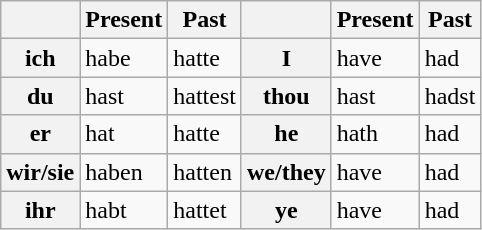<table class="wikitable">
<tr>
<th></th>
<th>Present</th>
<th>Past</th>
<th></th>
<th>Present</th>
<th>Past</th>
</tr>
<tr>
<th>ich</th>
<td>habe</td>
<td>hatte</td>
<th>I</th>
<td>have</td>
<td>had</td>
</tr>
<tr>
<th>du</th>
<td>hast</td>
<td>hattest</td>
<th>thou</th>
<td>hast</td>
<td>hadst</td>
</tr>
<tr>
<th>er</th>
<td>hat</td>
<td>hatte</td>
<th>he</th>
<td>hath</td>
<td>had</td>
</tr>
<tr>
<th>wir/sie</th>
<td>haben</td>
<td>hatten</td>
<th>we/they</th>
<td>have</td>
<td>had</td>
</tr>
<tr>
<th>ihr</th>
<td>habt</td>
<td>hattet</td>
<th>ye</th>
<td>have</td>
<td>had</td>
</tr>
</table>
